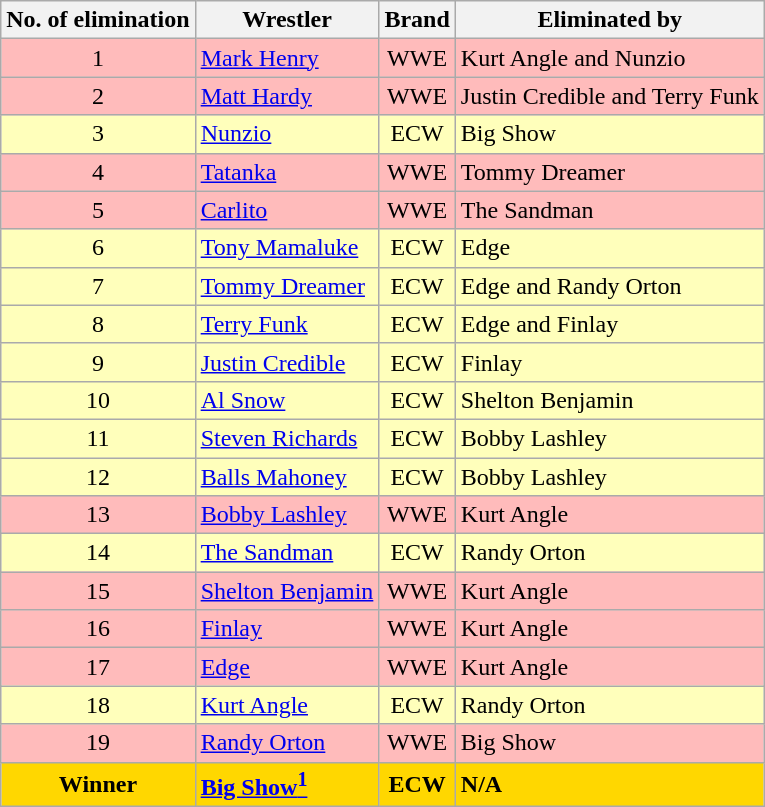<table class = "wikitable sortable">
<tr>
<th>No. of elimination</th>
<th>Wrestler</th>
<th>Brand</th>
<th>Eliminated by</th>
</tr>
<tr style="background: #FBB;">
<td align = "center">1</td>
<td><a href='#'>Mark Henry</a></td>
<td align = "center">WWE</td>
<td>Kurt Angle and Nunzio</td>
</tr>
<tr style="background: #FBB;">
<td align = "center">2</td>
<td><a href='#'>Matt Hardy</a></td>
<td align = "center">WWE</td>
<td>Justin Credible and Terry Funk</td>
</tr>
<tr style="background: #FFB;">
<td align = "center">3</td>
<td><a href='#'>Nunzio</a></td>
<td align = "center">ECW</td>
<td>Big Show</td>
</tr>
<tr style="background: #FBB;">
<td align = "center">4</td>
<td><a href='#'>Tatanka</a></td>
<td align = "center">WWE</td>
<td>Tommy Dreamer</td>
</tr>
<tr style="background: #FBB;">
<td align = "center">5</td>
<td><a href='#'>Carlito</a></td>
<td align = "center">WWE</td>
<td>The Sandman</td>
</tr>
<tr style="background: #FFB;">
<td align = "center">6</td>
<td><a href='#'>Tony Mamaluke</a></td>
<td align = "center">ECW</td>
<td>Edge</td>
</tr>
<tr style="background: #FFB;">
<td align = "center">7</td>
<td><a href='#'>Tommy Dreamer</a></td>
<td align = "center">ECW</td>
<td>Edge and Randy Orton</td>
</tr>
<tr style="background: #FFB;">
<td align = "center">8</td>
<td><a href='#'>Terry Funk</a></td>
<td align = "center">ECW</td>
<td>Edge and Finlay</td>
</tr>
<tr style="background: #FFB;">
<td align = "center">9</td>
<td><a href='#'>Justin Credible</a></td>
<td align = "center">ECW</td>
<td>Finlay</td>
</tr>
<tr style="background: #FFB;">
<td align = "center">10</td>
<td><a href='#'>Al Snow</a></td>
<td align = "center">ECW</td>
<td>Shelton Benjamin</td>
</tr>
<tr style="background: #FFB;">
<td align = "center">11</td>
<td><a href='#'>Steven Richards</a></td>
<td align = "center">ECW</td>
<td>Bobby Lashley</td>
</tr>
<tr style="background: #FFB;">
<td align = "center">12</td>
<td><a href='#'>Balls Mahoney</a></td>
<td align = "center">ECW</td>
<td>Bobby Lashley</td>
</tr>
<tr style="background: #FBB;">
<td align = "center">13</td>
<td><a href='#'>Bobby Lashley</a></td>
<td align = "center">WWE</td>
<td>Kurt Angle</td>
</tr>
<tr style="background: #FFB;">
<td align = "center">14</td>
<td><a href='#'>The Sandman</a></td>
<td align = "center">ECW</td>
<td>Randy Orton</td>
</tr>
<tr style="background: #FBB;">
<td align = "center">15</td>
<td><a href='#'>Shelton Benjamin</a></td>
<td align = "center">WWE</td>
<td>Kurt Angle</td>
</tr>
<tr style="background: #FBB;">
<td align = "center">16</td>
<td><a href='#'>Finlay</a></td>
<td align = "center">WWE</td>
<td>Kurt Angle</td>
</tr>
<tr style="background: #FBB;">
<td align = "center">17</td>
<td><a href='#'>Edge</a></td>
<td align = "center">WWE</td>
<td>Kurt Angle</td>
</tr>
<tr style="background: #FFB;">
<td align = "center">18</td>
<td><a href='#'>Kurt Angle</a></td>
<td align = "center">ECW</td>
<td>Randy Orton</td>
</tr>
<tr style="background: #FBB;">
<td align = "center">19</td>
<td><a href='#'>Randy Orton</a></td>
<td align = "center">WWE</td>
<td>Big Show</td>
</tr>
<tr style="background:gold;">
<td align = "center"><strong>Winner</strong></td>
<td><strong><a href='#'>Big Show<sup>1</sup></a></strong></td>
<td align = "center"><strong>ECW</strong></td>
<td><strong>N/A</strong></td>
</tr>
</table>
